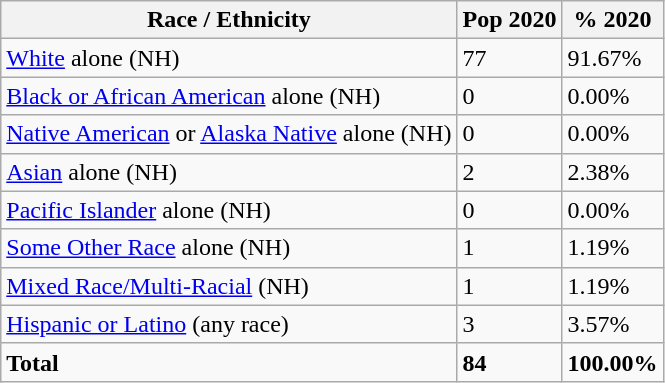<table class="wikitable">
<tr>
<th>Race / Ethnicity</th>
<th>Pop 2020</th>
<th>% 2020</th>
</tr>
<tr>
<td><a href='#'>White</a> alone (NH)</td>
<td>77</td>
<td>91.67%</td>
</tr>
<tr>
<td><a href='#'>Black or African American</a> alone (NH)</td>
<td>0</td>
<td>0.00%</td>
</tr>
<tr>
<td><a href='#'>Native American</a> or <a href='#'>Alaska Native</a> alone (NH)</td>
<td>0</td>
<td>0.00%</td>
</tr>
<tr>
<td><a href='#'>Asian</a> alone (NH)</td>
<td>2</td>
<td>2.38%</td>
</tr>
<tr>
<td><a href='#'>Pacific Islander</a> alone (NH)</td>
<td>0</td>
<td>0.00%</td>
</tr>
<tr>
<td><a href='#'>Some Other Race</a> alone (NH)</td>
<td>1</td>
<td>1.19%</td>
</tr>
<tr>
<td><a href='#'>Mixed Race/Multi-Racial</a> (NH)</td>
<td>1</td>
<td>1.19%</td>
</tr>
<tr>
<td><a href='#'>Hispanic or Latino</a> (any race)</td>
<td>3</td>
<td>3.57%</td>
</tr>
<tr>
<td><strong>Total</strong></td>
<td><strong>84</strong></td>
<td><strong>100.00%</strong></td>
</tr>
</table>
